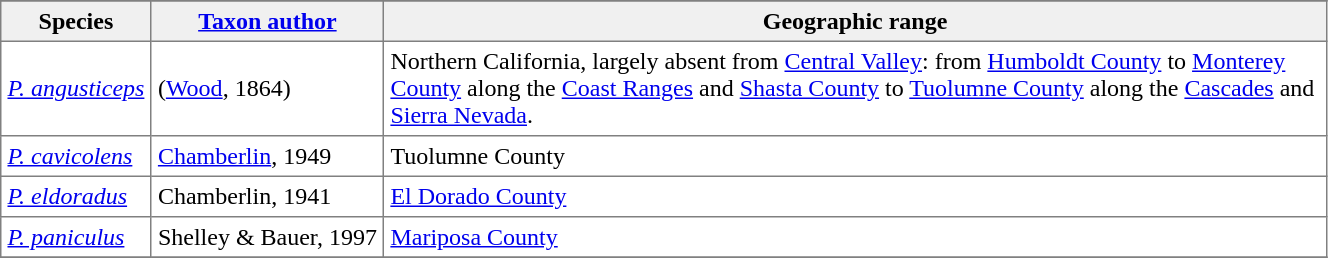<table |cellspacing=0 cellpadding=4 border=1 style="width: 70%; border-collapse: collapse;">
<tr>
</tr>
<tr>
<th bgcolor="#f0f0f0">Species</th>
<th bgcolor="#f0f0f0"><a href='#'>Taxon author</a></th>
<th bgcolor="#f0f0f0">Geographic range</th>
</tr>
<tr>
<td><em><a href='#'>P. angusticeps</a></em></td>
<td>(<a href='#'>Wood</a>, 1864)</td>
<td>Northern California, largely absent from <a href='#'>Central Valley</a>: from <a href='#'>Humboldt County</a> to <a href='#'>Monterey County</a> along the <a href='#'>Coast Ranges</a> and <a href='#'>Shasta County</a> to <a href='#'>Tuolumne County</a> along the <a href='#'>Cascades</a> and <a href='#'>Sierra Nevada</a>.</td>
</tr>
<tr>
<td><em><a href='#'>P. cavicolens</a></em></td>
<td><a href='#'>Chamberlin</a>, 1949</td>
<td>Tuolumne County</td>
</tr>
<tr>
<td><em><a href='#'>P. eldoradus</a></em></td>
<td>Chamberlin, 1941</td>
<td><a href='#'>El Dorado County</a></td>
</tr>
<tr>
<td><em><a href='#'>P. paniculus</a></em></td>
<td>Shelley & Bauer, 1997</td>
<td><a href='#'>Mariposa County</a></td>
</tr>
<tr>
</tr>
</table>
